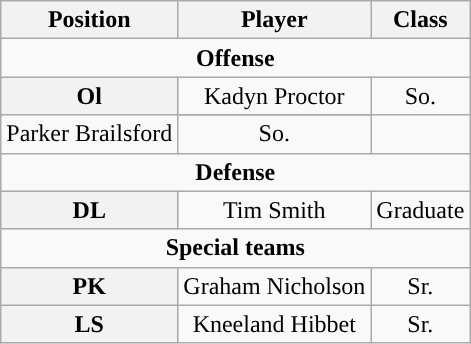<table class="wikitable">
<tr>
<th>Position</th>
<th>Player</th>
<th>Class</th>
</tr>
<tr>
<td colspan="4" style="text-align:center; "><strong>Offense</strong></td>
</tr>
<tr style="text-align:center;">
<th rowspan="2">Ol</th>
<td>Kadyn Proctor</td>
<td>So.</td>
</tr>
<tr>
</tr>
<tr style="text-align:center;">
<td>Parker Brailsford</td>
<td>So.</td>
</tr>
<tr>
<td colspan="4" style="text-align:center; "><strong>Defense</strong></td>
</tr>
<tr style="text-align:center;">
<th rowspan="1">DL</th>
<td>Tim Smith</td>
<td>Graduate</td>
</tr>
<tr>
<td colspan="4" style="text-align:center; "><strong>Special teams</strong></td>
</tr>
<tr style="text-align:center;">
<th rowspan="1">PK</th>
<td>Graham Nicholson</td>
<td>Sr.</td>
</tr>
<tr style="text-align:center;">
<th rowspan="1">LS</th>
<td>Kneeland Hibbet</td>
<td>Sr.</td>
</tr>
</table>
